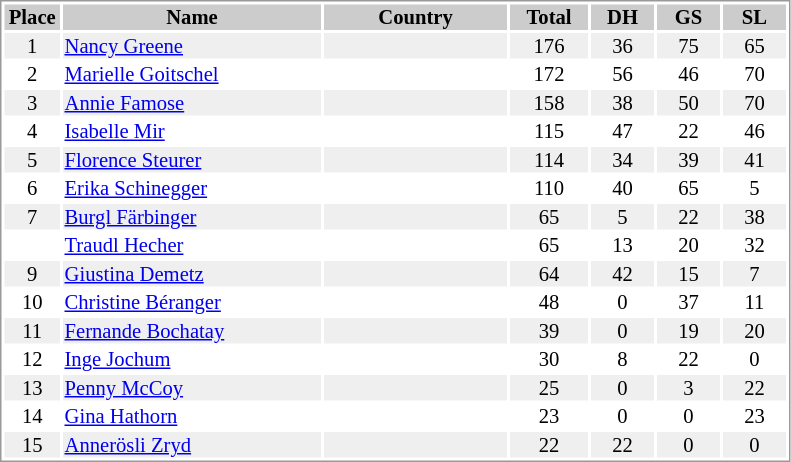<table border="0" style="border: 1px solid #999; background-color:#FFFFFF; text-align:center; font-size:86%; line-height:15px;">
<tr align="center" bgcolor="#CCCCCC">
<th width=35>Place</th>
<th width=170>Name</th>
<th width=120>Country</th>
<th width=50>Total</th>
<th width=40>DH</th>
<th width=40>GS</th>
<th width=40>SL</th>
</tr>
<tr bgcolor="#EFEFEF">
<td>1</td>
<td align="left"><a href='#'>Nancy Greene</a></td>
<td align="left"></td>
<td>176</td>
<td>36</td>
<td>75</td>
<td>65</td>
</tr>
<tr>
<td>2</td>
<td align="left"><a href='#'>Marielle Goitschel</a></td>
<td align="left"></td>
<td>172</td>
<td>56</td>
<td>46</td>
<td>70</td>
</tr>
<tr bgcolor="#EFEFEF">
<td>3</td>
<td align="left"><a href='#'>Annie Famose</a></td>
<td align="left"></td>
<td>158</td>
<td>38</td>
<td>50</td>
<td>70</td>
</tr>
<tr>
<td>4</td>
<td align="left"><a href='#'>Isabelle Mir</a></td>
<td align="left"></td>
<td>115</td>
<td>47</td>
<td>22</td>
<td>46</td>
</tr>
<tr bgcolor="#EFEFEF">
<td>5</td>
<td align="left"><a href='#'>Florence Steurer</a></td>
<td align="left"></td>
<td>114</td>
<td>34</td>
<td>39</td>
<td>41</td>
</tr>
<tr>
<td>6</td>
<td align="left"><a href='#'>Erika Schinegger</a></td>
<td align="left"></td>
<td>110</td>
<td>40</td>
<td>65</td>
<td>5</td>
</tr>
<tr bgcolor="#EFEFEF">
<td>7</td>
<td align="left"><a href='#'>Burgl Färbinger</a></td>
<td align="left"></td>
<td>65</td>
<td>5</td>
<td>22</td>
<td>38</td>
</tr>
<tr>
<td></td>
<td align="left"><a href='#'>Traudl Hecher</a></td>
<td align="left"></td>
<td>65</td>
<td>13</td>
<td>20</td>
<td>32</td>
</tr>
<tr bgcolor="#EFEFEF">
<td>9</td>
<td align="left"><a href='#'>Giustina Demetz</a></td>
<td align="left"></td>
<td>64</td>
<td>42</td>
<td>15</td>
<td>7</td>
</tr>
<tr>
<td>10</td>
<td align="left"><a href='#'>Christine Béranger</a></td>
<td align="left"></td>
<td>48</td>
<td>0</td>
<td>37</td>
<td>11</td>
</tr>
<tr bgcolor="#EFEFEF">
<td>11</td>
<td align="left"><a href='#'>Fernande Bochatay</a></td>
<td align="left"></td>
<td>39</td>
<td>0</td>
<td>19</td>
<td>20</td>
</tr>
<tr>
<td>12</td>
<td align="left"><a href='#'>Inge Jochum</a></td>
<td align="left"></td>
<td>30</td>
<td>8</td>
<td>22</td>
<td>0</td>
</tr>
<tr bgcolor="#EFEFEF">
<td>13</td>
<td align="left"><a href='#'>Penny McCoy</a></td>
<td align="left"></td>
<td>25</td>
<td>0</td>
<td>3</td>
<td>22</td>
</tr>
<tr>
<td>14</td>
<td align="left"><a href='#'>Gina Hathorn</a></td>
<td align="left"></td>
<td>23</td>
<td>0</td>
<td>0</td>
<td>23</td>
</tr>
<tr bgcolor="#EFEFEF">
<td>15</td>
<td align="left"><a href='#'>Annerösli Zryd</a></td>
<td align="left"></td>
<td>22</td>
<td>22</td>
<td>0</td>
<td>0</td>
</tr>
</table>
